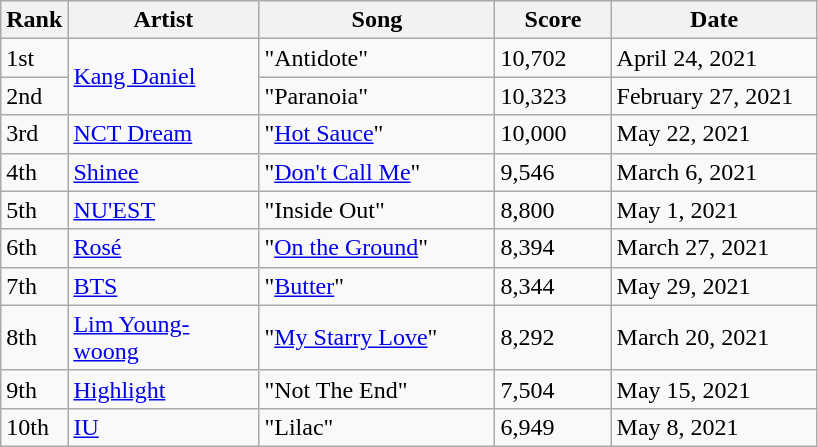<table class="wikitable">
<tr>
<th>Rank</th>
<th style="width:120px">Artist</th>
<th style="width:150px">Song</th>
<th style="width:70px">Score</th>
<th style="width:130px">Date</th>
</tr>
<tr>
<td>1st</td>
<td rowspan="2"><a href='#'>Kang Daniel</a></td>
<td>"Antidote"</td>
<td>10,702</td>
<td>April 24, 2021</td>
</tr>
<tr>
<td>2nd</td>
<td>"Paranoia"</td>
<td>10,323</td>
<td>February 27, 2021</td>
</tr>
<tr>
<td>3rd</td>
<td><a href='#'>NCT Dream</a></td>
<td>"<a href='#'>Hot Sauce</a>"</td>
<td>10,000</td>
<td>May 22, 2021</td>
</tr>
<tr>
<td>4th</td>
<td><a href='#'>Shinee</a></td>
<td>"<a href='#'>Don't Call Me</a>"</td>
<td>9,546</td>
<td>March 6, 2021</td>
</tr>
<tr>
<td>5th</td>
<td><a href='#'>NU'EST</a></td>
<td>"Inside Out"</td>
<td>8,800</td>
<td>May 1, 2021</td>
</tr>
<tr>
<td>6th</td>
<td><a href='#'>Rosé</a></td>
<td>"<a href='#'>On the Ground</a>"</td>
<td>8,394</td>
<td>March 27, 2021</td>
</tr>
<tr>
<td>7th</td>
<td><a href='#'>BTS</a></td>
<td>"<a href='#'>Butter</a>"</td>
<td>8,344</td>
<td>May 29, 2021</td>
</tr>
<tr>
<td>8th</td>
<td><a href='#'>Lim Young-woong</a></td>
<td>"<a href='#'>My Starry Love</a>"</td>
<td>8,292</td>
<td>March 20, 2021</td>
</tr>
<tr>
<td>9th</td>
<td><a href='#'>Highlight</a></td>
<td>"Not The End"</td>
<td>7,504</td>
<td>May 15, 2021</td>
</tr>
<tr>
<td>10th</td>
<td><a href='#'>IU</a></td>
<td>"Lilac"</td>
<td>6,949</td>
<td>May 8, 2021</td>
</tr>
</table>
